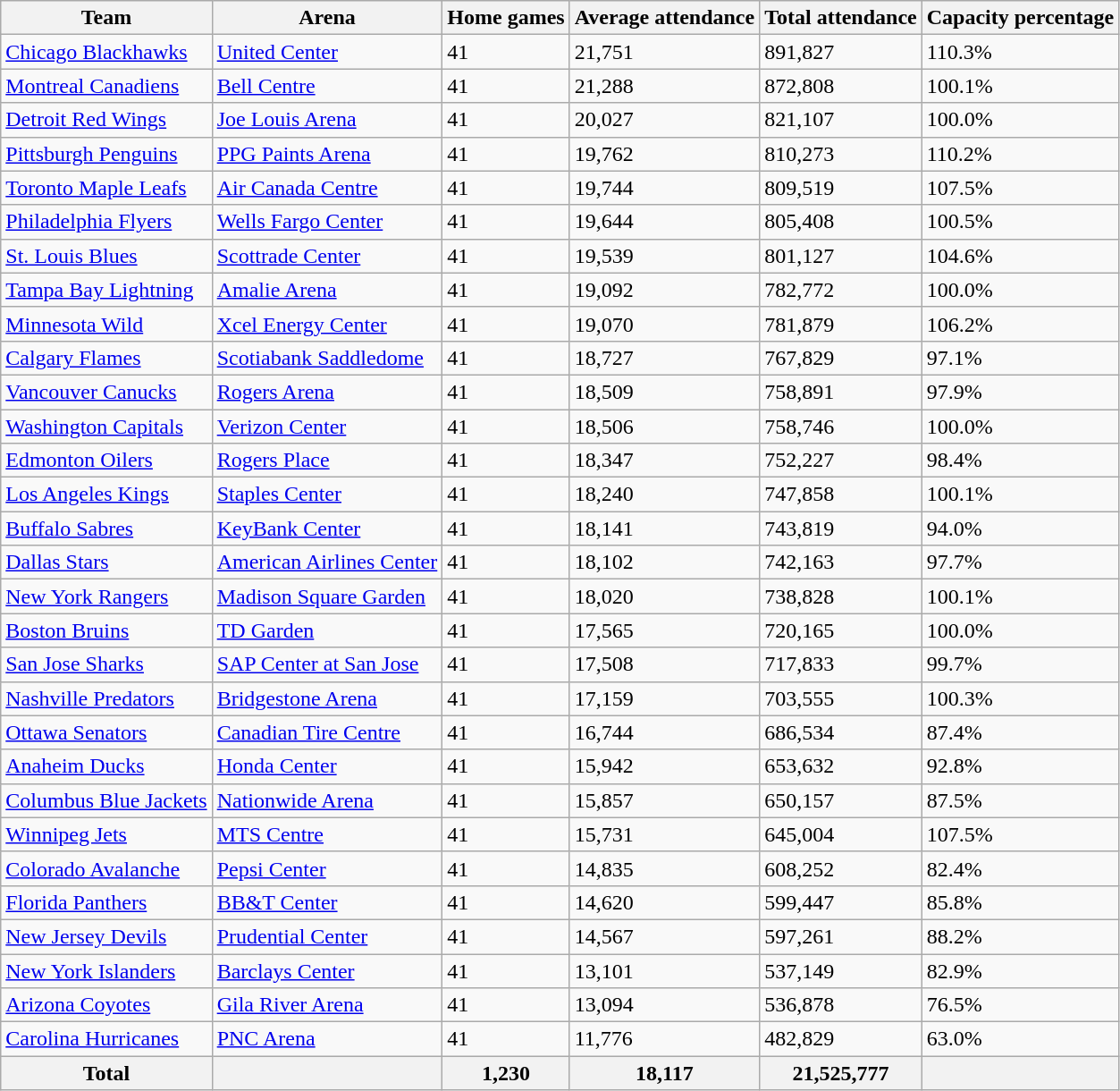<table class="wikitable sortable">
<tr>
<th>Team</th>
<th>Arena</th>
<th>Home games</th>
<th>Average attendance</th>
<th>Total attendance</th>
<th data-sort-type="number">Capacity percentage</th>
</tr>
<tr>
<td><a href='#'>Chicago Blackhawks</a></td>
<td><a href='#'>United Center</a></td>
<td>41</td>
<td>21,751</td>
<td>891,827</td>
<td>110.3%</td>
</tr>
<tr>
<td><a href='#'>Montreal Canadiens</a></td>
<td><a href='#'>Bell Centre</a></td>
<td>41</td>
<td>21,288</td>
<td>872,808</td>
<td>100.1%</td>
</tr>
<tr>
<td><a href='#'>Detroit Red Wings</a></td>
<td><a href='#'>Joe Louis Arena</a></td>
<td>41</td>
<td>20,027</td>
<td>821,107</td>
<td>100.0%</td>
</tr>
<tr>
<td><a href='#'>Pittsburgh Penguins</a></td>
<td><a href='#'>PPG Paints Arena</a></td>
<td>41</td>
<td>19,762</td>
<td>810,273</td>
<td>110.2%</td>
</tr>
<tr>
<td><a href='#'>Toronto Maple Leafs</a></td>
<td><a href='#'>Air Canada Centre</a></td>
<td>41</td>
<td>19,744</td>
<td>809,519</td>
<td>107.5%</td>
</tr>
<tr>
<td><a href='#'>Philadelphia Flyers</a></td>
<td><a href='#'>Wells Fargo Center</a></td>
<td>41</td>
<td>19,644</td>
<td>805,408</td>
<td>100.5%</td>
</tr>
<tr>
<td><a href='#'>St. Louis Blues</a></td>
<td><a href='#'>Scottrade Center</a></td>
<td>41</td>
<td>19,539</td>
<td>801,127</td>
<td>104.6%</td>
</tr>
<tr>
<td><a href='#'>Tampa Bay Lightning</a></td>
<td><a href='#'>Amalie Arena</a></td>
<td>41</td>
<td>19,092</td>
<td>782,772</td>
<td>100.0%</td>
</tr>
<tr>
<td><a href='#'>Minnesota Wild</a></td>
<td><a href='#'>Xcel Energy Center</a></td>
<td>41</td>
<td>19,070</td>
<td>781,879</td>
<td>106.2%</td>
</tr>
<tr>
<td><a href='#'>Calgary Flames</a></td>
<td><a href='#'>Scotiabank Saddledome</a></td>
<td>41</td>
<td>18,727</td>
<td>767,829</td>
<td>97.1%</td>
</tr>
<tr>
<td><a href='#'>Vancouver Canucks</a></td>
<td><a href='#'>Rogers Arena</a></td>
<td>41</td>
<td>18,509</td>
<td>758,891</td>
<td>97.9%</td>
</tr>
<tr>
<td><a href='#'>Washington Capitals</a></td>
<td><a href='#'>Verizon Center</a></td>
<td>41</td>
<td>18,506</td>
<td>758,746</td>
<td>100.0%</td>
</tr>
<tr>
<td><a href='#'>Edmonton Oilers</a></td>
<td><a href='#'>Rogers Place</a></td>
<td>41</td>
<td>18,347</td>
<td>752,227</td>
<td>98.4%</td>
</tr>
<tr>
<td><a href='#'>Los Angeles Kings</a></td>
<td><a href='#'>Staples Center</a></td>
<td>41</td>
<td>18,240</td>
<td>747,858</td>
<td>100.1%</td>
</tr>
<tr>
<td><a href='#'>Buffalo Sabres</a></td>
<td><a href='#'>KeyBank Center</a></td>
<td>41</td>
<td>18,141</td>
<td>743,819</td>
<td>94.0%</td>
</tr>
<tr>
<td><a href='#'>Dallas Stars</a></td>
<td><a href='#'>American Airlines Center</a></td>
<td>41</td>
<td>18,102</td>
<td>742,163</td>
<td>97.7%</td>
</tr>
<tr>
<td><a href='#'>New York Rangers</a></td>
<td><a href='#'>Madison Square Garden</a></td>
<td>41</td>
<td>18,020</td>
<td>738,828</td>
<td>100.1%</td>
</tr>
<tr>
<td><a href='#'>Boston Bruins</a></td>
<td><a href='#'>TD Garden</a></td>
<td>41</td>
<td>17,565</td>
<td>720,165</td>
<td>100.0%</td>
</tr>
<tr>
<td><a href='#'>San Jose Sharks</a></td>
<td><a href='#'>SAP Center at San Jose</a></td>
<td>41</td>
<td>17,508</td>
<td>717,833</td>
<td>99.7%</td>
</tr>
<tr>
<td><a href='#'>Nashville Predators</a></td>
<td><a href='#'>Bridgestone Arena</a></td>
<td>41</td>
<td>17,159</td>
<td>703,555</td>
<td>100.3%</td>
</tr>
<tr>
<td><a href='#'>Ottawa Senators</a></td>
<td><a href='#'>Canadian Tire Centre</a></td>
<td>41</td>
<td>16,744</td>
<td>686,534</td>
<td>87.4%</td>
</tr>
<tr>
<td><a href='#'>Anaheim Ducks</a></td>
<td><a href='#'>Honda Center</a></td>
<td>41</td>
<td>15,942</td>
<td>653,632</td>
<td>92.8%</td>
</tr>
<tr>
<td><a href='#'>Columbus Blue Jackets</a></td>
<td><a href='#'>Nationwide Arena</a></td>
<td>41</td>
<td>15,857</td>
<td>650,157</td>
<td>87.5%</td>
</tr>
<tr>
<td><a href='#'>Winnipeg Jets</a></td>
<td><a href='#'>MTS Centre</a></td>
<td>41</td>
<td>15,731</td>
<td>645,004</td>
<td>107.5%</td>
</tr>
<tr>
<td><a href='#'>Colorado Avalanche</a></td>
<td><a href='#'>Pepsi Center</a></td>
<td>41</td>
<td>14,835</td>
<td>608,252</td>
<td>82.4%</td>
</tr>
<tr>
<td><a href='#'>Florida Panthers</a></td>
<td><a href='#'>BB&T Center</a></td>
<td>41</td>
<td>14,620</td>
<td>599,447</td>
<td>85.8%</td>
</tr>
<tr>
<td><a href='#'>New Jersey Devils</a></td>
<td><a href='#'>Prudential Center</a></td>
<td>41</td>
<td>14,567</td>
<td>597,261</td>
<td>88.2%</td>
</tr>
<tr>
<td><a href='#'>New York Islanders</a></td>
<td><a href='#'>Barclays Center</a></td>
<td>41</td>
<td>13,101</td>
<td>537,149</td>
<td>82.9%</td>
</tr>
<tr>
<td><a href='#'>Arizona Coyotes</a></td>
<td><a href='#'>Gila River Arena</a></td>
<td>41</td>
<td>13,094</td>
<td>536,878</td>
<td>76.5%</td>
</tr>
<tr>
<td><a href='#'>Carolina Hurricanes</a></td>
<td><a href='#'>PNC Arena</a></td>
<td>41</td>
<td>11,776</td>
<td>482,829</td>
<td>63.0%</td>
</tr>
<tr>
<th>Total</th>
<th></th>
<th>1,230</th>
<th>18,117</th>
<th>21,525,777</th>
<th></th>
</tr>
</table>
